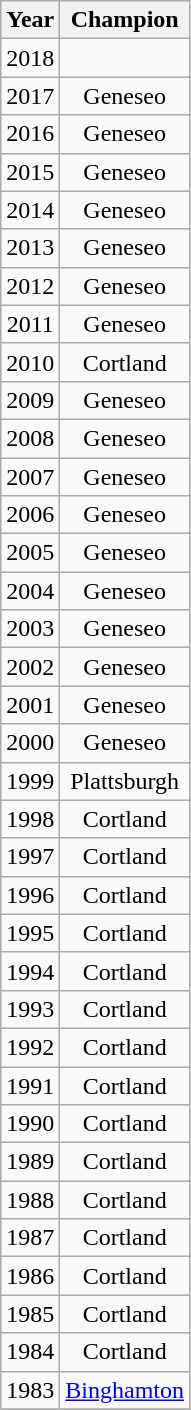<table class="wikitable" style="text-align:center" cellpadding=2 cellspacing=2>
<tr>
<th>Year</th>
<th>Champion</th>
</tr>
<tr>
<td>2018</td>
<td></td>
</tr>
<tr>
<td>2017</td>
<td>Geneseo</td>
</tr>
<tr>
<td>2016</td>
<td>Geneseo</td>
</tr>
<tr>
<td>2015</td>
<td>Geneseo</td>
</tr>
<tr>
<td>2014</td>
<td>Geneseo</td>
</tr>
<tr>
<td>2013</td>
<td>Geneseo</td>
</tr>
<tr>
<td>2012</td>
<td>Geneseo</td>
</tr>
<tr>
<td>2011</td>
<td>Geneseo</td>
</tr>
<tr>
<td>2010</td>
<td>Cortland</td>
</tr>
<tr>
<td>2009</td>
<td>Geneseo</td>
</tr>
<tr>
<td>2008</td>
<td>Geneseo</td>
</tr>
<tr>
<td>2007</td>
<td>Geneseo</td>
</tr>
<tr>
<td>2006</td>
<td>Geneseo</td>
</tr>
<tr>
<td>2005</td>
<td>Geneseo</td>
</tr>
<tr>
<td>2004</td>
<td>Geneseo</td>
</tr>
<tr>
<td>2003</td>
<td>Geneseo</td>
</tr>
<tr>
<td>2002</td>
<td>Geneseo</td>
</tr>
<tr>
<td>2001</td>
<td>Geneseo</td>
</tr>
<tr>
<td>2000</td>
<td>Geneseo</td>
</tr>
<tr>
<td>1999</td>
<td>Plattsburgh</td>
</tr>
<tr>
<td>1998</td>
<td>Cortland</td>
</tr>
<tr>
<td>1997</td>
<td>Cortland</td>
</tr>
<tr>
<td>1996</td>
<td>Cortland</td>
</tr>
<tr>
<td>1995</td>
<td>Cortland</td>
</tr>
<tr>
<td>1994</td>
<td>Cortland</td>
</tr>
<tr>
<td>1993</td>
<td>Cortland</td>
</tr>
<tr>
<td>1992</td>
<td>Cortland</td>
</tr>
<tr>
<td>1991</td>
<td>Cortland</td>
</tr>
<tr>
<td>1990</td>
<td>Cortland</td>
</tr>
<tr>
<td>1989</td>
<td>Cortland</td>
</tr>
<tr>
<td>1988</td>
<td>Cortland</td>
</tr>
<tr>
<td>1987</td>
<td>Cortland</td>
</tr>
<tr>
<td>1986</td>
<td>Cortland</td>
</tr>
<tr>
<td>1985</td>
<td>Cortland</td>
</tr>
<tr>
<td>1984</td>
<td>Cortland</td>
</tr>
<tr>
<td>1983</td>
<td><a href='#'>Binghamton</a></td>
</tr>
<tr>
</tr>
</table>
